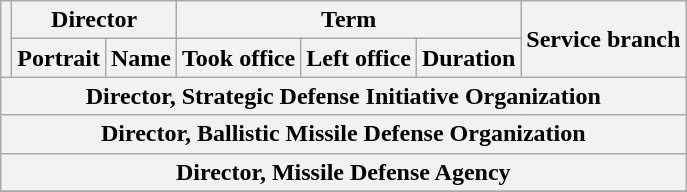<table class="wikitable sortable" style="text-align:center;">
<tr>
<th rowspan=2></th>
<th colspan=2>Director</th>
<th colspan=3>Term</th>
<th rowspan=2>Service branch</th>
</tr>
<tr>
<th>Portrait</th>
<th>Name</th>
<th>Took office</th>
<th>Left office</th>
<th>Duration</th>
</tr>
<tr>
<th colspan=7>Director, Strategic Defense Initiative Organization</th>
</tr>
<tr>
<th colspan=7>Director, Ballistic Missile Defense Organization</th>
</tr>
<tr>
<th colspan=7>Director, Missile Defense Agency</th>
</tr>
<tr>
</tr>
</table>
